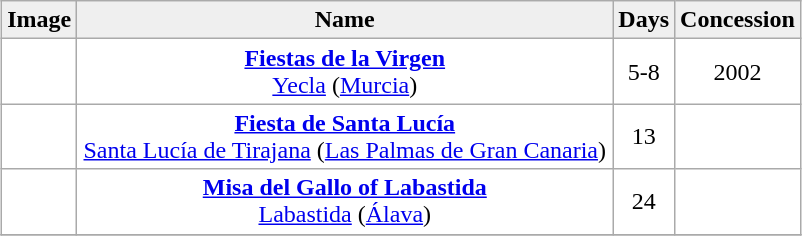<table style="margin: 1em auto; text-align: center; background:#ffffff;" class="sortable wikitable">
<tr>
<th style="background:#efefef;">Image</th>
<th style="background:#efefef;" width=350 px>Name</th>
<th style="background:#efefef;">Days</th>
<th style="background:#efefef;">Concession</th>
</tr>
<tr>
<td></td>
<td><strong><a href='#'>Fiestas de la Virgen</a></strong><br><a href='#'>Yecla</a> (<a href='#'>Murcia</a>)</td>
<td>5-8</td>
<td>2002</td>
</tr>
<tr ------>
<td></td>
<td><strong><a href='#'>Fiesta de Santa Lucía</a></strong><br><a href='#'>Santa Lucía de Tirajana</a> (<a href='#'>Las Palmas de Gran Canaria</a>)</td>
<td>13</td>
<td></td>
</tr>
<tr ------>
<td></td>
<td><strong><a href='#'>Misa del Gallo of Labastida</a></strong><br><a href='#'>Labastida</a> (<a href='#'>Álava</a>)</td>
<td>24</td>
<td></td>
</tr>
<tr ------>
</tr>
</table>
